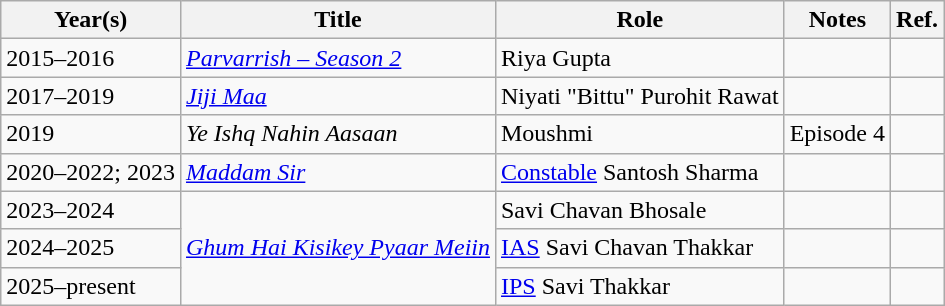<table class="wikitable sortable">
<tr>
<th scope="col">Year(s)</th>
<th scope="col">Title</th>
<th scope="col">Role</th>
<th scope="col" class="unsortable">Notes</th>
<th scope="col" class="unsortable">Ref.</th>
</tr>
<tr>
<td>2015–2016</td>
<td><em><a href='#'>Parvarrish – Season 2</a></em></td>
<td>Riya Gupta</td>
<td></td>
<td></td>
</tr>
<tr>
<td>2017–2019</td>
<td><em><a href='#'>Jiji Maa</a></em></td>
<td>Niyati "Bittu" Purohit Rawat</td>
<td></td>
<td></td>
</tr>
<tr>
<td>2019</td>
<td><em>Ye Ishq Nahin Aasaan</em></td>
<td>Moushmi</td>
<td>Episode 4</td>
<td></td>
</tr>
<tr>
<td>2020–2022; 2023</td>
<td><em><a href='#'>Maddam Sir</a></em></td>
<td><a href='#'>Constable</a> Santosh Sharma</td>
<td></td>
<td></td>
</tr>
<tr>
<td>2023–2024</td>
<td rowspan="3"><em><a href='#'>Ghum Hai Kisikey Pyaar Meiin</a></em></td>
<td>Savi Chavan Bhosale</td>
<td></td>
<td></td>
</tr>
<tr>
<td>2024–2025</td>
<td><a href='#'>IAS</a> Savi Chavan Thakkar</td>
<td></td>
<td></td>
</tr>
<tr>
<td>2025–present</td>
<td><a href='#'>IPS</a> Savi Thakkar</td>
<td></td>
<td></td>
</tr>
</table>
